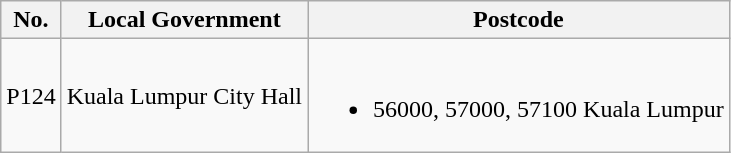<table class="wikitable">
<tr>
<th>No.</th>
<th>Local Government</th>
<th>Postcode</th>
</tr>
<tr>
<td>P124</td>
<td>Kuala Lumpur City Hall</td>
<td><br><ul><li>56000, 57000, 57100 Kuala Lumpur</li></ul></td>
</tr>
</table>
